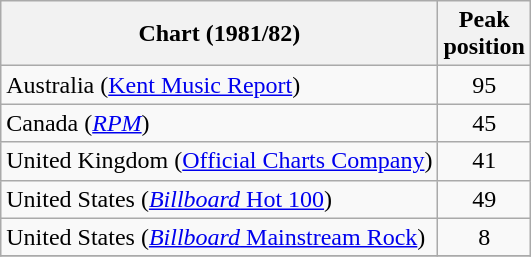<table class="wikitable">
<tr>
<th>Chart (1981/82)</th>
<th>Peak<br> position</th>
</tr>
<tr>
<td>Australia (<a href='#'>Kent Music Report</a>)</td>
<td align="center">95</td>
</tr>
<tr>
<td>Canada (<em><a href='#'>RPM</a></em>)</td>
<td align="center">45</td>
</tr>
<tr>
<td>United Kingdom (<a href='#'>Official Charts Company</a>)</td>
<td align="center">41</td>
</tr>
<tr>
<td>United States (<a href='#'><em>Billboard</em> Hot 100</a>)</td>
<td align="center">49</td>
</tr>
<tr>
<td>United States (<a href='#'><em>Billboard</em> Mainstream Rock</a>)</td>
<td align="center">8</td>
</tr>
<tr>
</tr>
</table>
